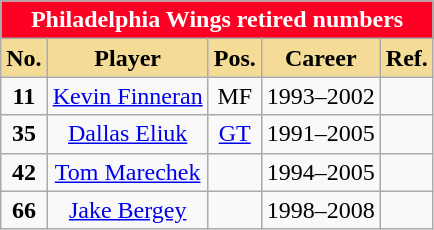<table class= "wikitable" style="text-align:center">
<tr>
<td colspan="5" style= "background: #fc0123; color:white"><strong>Philadelphia Wings retired numbers</strong></td>
</tr>
<tr>
<th style= "background: #f4dc96">No.</th>
<th style= "background: #f4dc96">Player</th>
<th style= "background: #f4dc96">Pos.</th>
<th style= "background: #f4dc96">Career</th>
<th style= "background: #f4dc96">Ref.</th>
</tr>
<tr>
<td><strong>11</strong></td>
<td><a href='#'>Kevin Finneran</a></td>
<td>MF</td>
<td>1993–2002</td>
<td></td>
</tr>
<tr>
<td><strong>35</strong></td>
<td><a href='#'>Dallas Eliuk</a></td>
<td><a href='#'>GT</a></td>
<td>1991–2005</td>
<td></td>
</tr>
<tr>
<td><strong>42</strong></td>
<td><a href='#'>Tom Marechek </a></td>
<td></td>
<td>1994–2005</td>
<td></td>
</tr>
<tr>
<td><strong>66</strong></td>
<td><a href='#'>Jake Bergey</a></td>
<td></td>
<td>1998–2008</td>
<td></td>
</tr>
</table>
